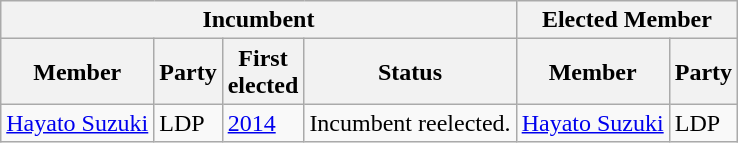<table class="wikitable sortable">
<tr>
<th colspan=4>Incumbent</th>
<th colspan=2>Elected Member</th>
</tr>
<tr>
<th>Member</th>
<th>Party</th>
<th>First<br>elected</th>
<th>Status</th>
<th>Member</th>
<th>Party</th>
</tr>
<tr>
<td><a href='#'>Hayato Suzuki</a></td>
<td>LDP</td>
<td><a href='#'>2014</a></td>
<td>Incumbent reelected.</td>
<td><a href='#'>Hayato Suzuki</a></td>
<td>LDP</td>
</tr>
</table>
